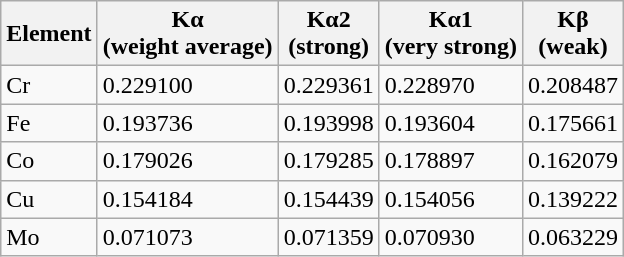<table class="wikitable">
<tr>
<th>Element</th>
<th>Kα<br>(weight average)</th>
<th>Kα2<br>(strong)</th>
<th>Kα1<br>(very strong)</th>
<th>Kβ<br>(weak)</th>
</tr>
<tr>
<td>Cr</td>
<td>0.229100</td>
<td>0.229361</td>
<td>0.228970</td>
<td>0.208487</td>
</tr>
<tr>
<td>Fe</td>
<td>0.193736</td>
<td>0.193998</td>
<td>0.193604</td>
<td>0.175661</td>
</tr>
<tr>
<td>Co</td>
<td>0.179026</td>
<td>0.179285</td>
<td>0.178897</td>
<td>0.162079</td>
</tr>
<tr>
<td>Cu</td>
<td>0.154184</td>
<td>0.154439</td>
<td>0.154056</td>
<td>0.139222</td>
</tr>
<tr>
<td>Mo</td>
<td>0.071073</td>
<td>0.071359</td>
<td>0.070930</td>
<td>0.063229</td>
</tr>
</table>
